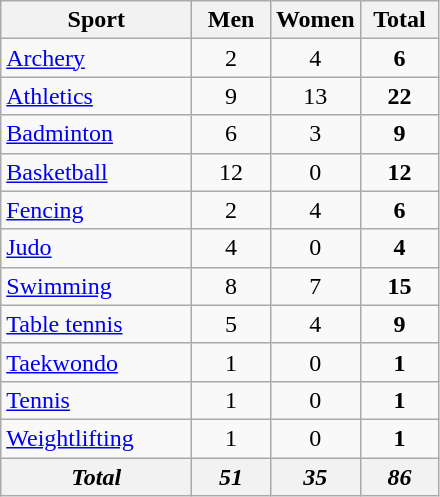<table class="wikitable" style="text-align:center;">
<tr>
<th width=120>Sport</th>
<th width=45>Men</th>
<th width=45>Women</th>
<th width=45>Total</th>
</tr>
<tr>
<td align=left><a href='#'>Archery</a></td>
<td>2</td>
<td>4</td>
<td><strong>6</strong></td>
</tr>
<tr>
<td align=left><a href='#'>Athletics</a></td>
<td>9</td>
<td>13</td>
<td><strong>22</strong></td>
</tr>
<tr>
<td align=left><a href='#'>Badminton</a></td>
<td>6</td>
<td>3</td>
<td><strong>9</strong></td>
</tr>
<tr>
<td align=left><a href='#'>Basketball</a></td>
<td>12</td>
<td>0</td>
<td><strong>12</strong></td>
</tr>
<tr>
<td align=left><a href='#'>Fencing</a></td>
<td>2</td>
<td>4</td>
<td><strong>6</strong></td>
</tr>
<tr>
<td align=left><a href='#'>Judo</a></td>
<td>4</td>
<td>0</td>
<td><strong>4</strong></td>
</tr>
<tr>
<td align=left><a href='#'>Swimming</a></td>
<td>8</td>
<td>7</td>
<td><strong>15</strong></td>
</tr>
<tr>
<td align=left><a href='#'>Table tennis</a></td>
<td>5</td>
<td>4</td>
<td><strong>9</strong></td>
</tr>
<tr>
<td align=left><a href='#'>Taekwondo</a></td>
<td>1</td>
<td>0</td>
<td><strong>1</strong></td>
</tr>
<tr>
<td align=left><a href='#'>Tennis</a></td>
<td>1</td>
<td>0</td>
<td><strong>1</strong></td>
</tr>
<tr>
<td align=left><a href='#'>Weightlifting</a></td>
<td>1</td>
<td>0</td>
<td><strong>1</strong></td>
</tr>
<tr>
<th><em>Total</em></th>
<th><em>51</em></th>
<th><em>35</em></th>
<th><em>86</em></th>
</tr>
</table>
